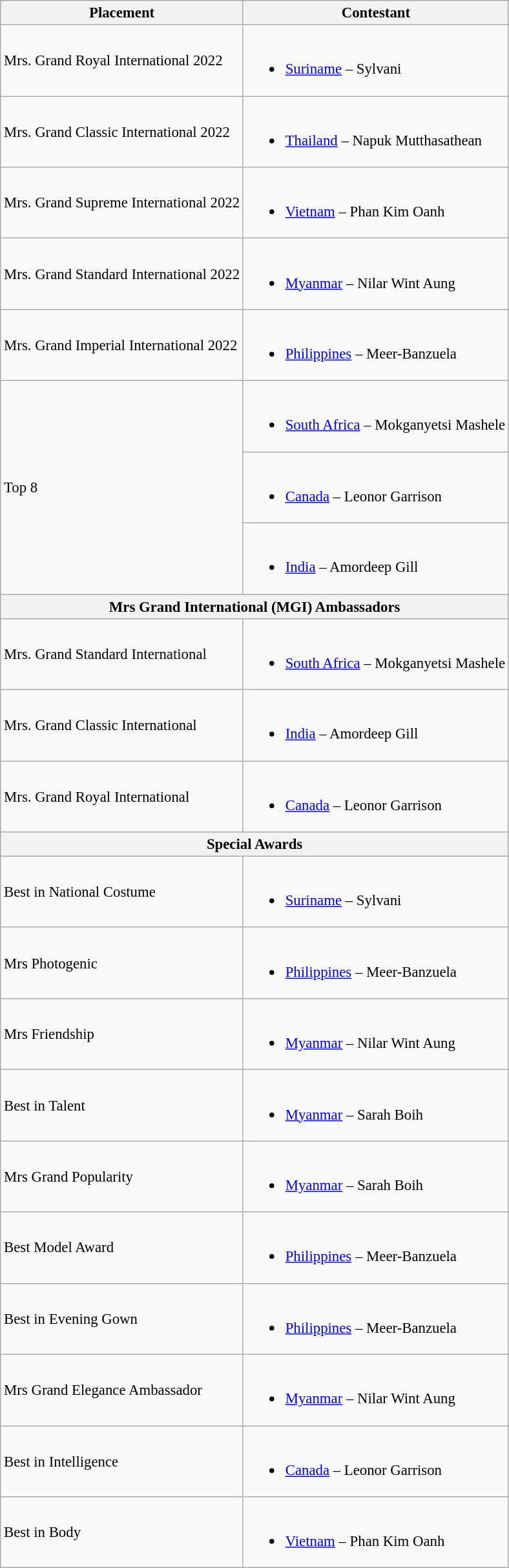<table class="wikitable" style="font-size: 95%;">
<tr>
<th>Placement</th>
<th>Contestant</th>
</tr>
<tr>
<td>Mrs. Grand Royal International 2022</td>
<td><br><ul><li> <a href='#'>Suriname</a> – Sylvani</li></ul></td>
</tr>
<tr>
<td>Mrs. Grand Classic International 2022</td>
<td><br><ul><li> <a href='#'>Thailand</a> – Napuk Mutthasathean</li></ul></td>
</tr>
<tr>
<td>Mrs. Grand Supreme International 2022</td>
<td><br><ul><li> <a href='#'>Vietnam</a> – Phan Kim Oanh</li></ul></td>
</tr>
<tr>
<td>Mrs. Grand Standard International 2022</td>
<td><br><ul><li> <a href='#'>Myanmar</a> – Nilar Wint Aung</li></ul></td>
</tr>
<tr>
<td>Mrs. Grand Imperial International 2022</td>
<td><br><ul><li> <a href='#'>Philippines</a> – Meer-Banzuela</li></ul></td>
</tr>
<tr>
<td rowspan="3">Top 8</td>
<td><br><ul><li> <a href='#'>South Africa</a> – Mokganyetsi Mashele</li></ul></td>
</tr>
<tr>
<td><br><ul><li> <a href='#'>Canada</a> – Leonor Garrison</li></ul></td>
</tr>
<tr>
<td><br><ul><li> <a href='#'>India</a> – Amordeep Gill</li></ul></td>
</tr>
<tr>
<th colspan="2">Mrs Grand International (MGI) Ambassadors</th>
</tr>
<tr>
<td>Mrs. Grand Standard International</td>
<td><br><ul><li> <a href='#'>South Africa</a> – Mokganyetsi Mashele</li></ul></td>
</tr>
<tr>
<td>Mrs. Grand Classic International</td>
<td><br><ul><li> <a href='#'>India</a> – Amordeep Gill</li></ul></td>
</tr>
<tr>
<td>Mrs. Grand Royal International</td>
<td><br><ul><li> <a href='#'>Canada</a> – Leonor Garrison</li></ul></td>
</tr>
<tr>
<th colspan="2"><strong>Special Awards</strong></th>
</tr>
<tr>
<td>Best in National Costume</td>
<td><br><ul><li> <a href='#'>Suriname</a> – Sylvani</li></ul></td>
</tr>
<tr>
<td>Mrs Photogenic</td>
<td><br><ul><li> <a href='#'>Philippines</a> – Meer-Banzuela</li></ul></td>
</tr>
<tr>
<td>Mrs Friendship</td>
<td><br><ul><li> <a href='#'>Myanmar</a> – Nilar Wint Aung</li></ul></td>
</tr>
<tr>
<td>Best in Talent</td>
<td><br><ul><li> <a href='#'>Myanmar</a> – Sarah Boih</li></ul></td>
</tr>
<tr>
<td>Mrs Grand Popularity</td>
<td><br><ul><li> <a href='#'>Myanmar</a> – Sarah Boih</li></ul></td>
</tr>
<tr>
<td>Best Model Award</td>
<td><br><ul><li> <a href='#'>Philippines</a> – Meer-Banzuela</li></ul></td>
</tr>
<tr>
<td>Best in Evening Gown</td>
<td><br><ul><li> <a href='#'>Philippines</a> – Meer-Banzuela</li></ul></td>
</tr>
<tr>
<td>Mrs Grand Elegance Ambassador</td>
<td><br><ul><li> <a href='#'>Myanmar</a> – Nilar Wint Aung</li></ul></td>
</tr>
<tr>
<td>Best in Intelligence</td>
<td><br><ul><li> <a href='#'>Canada</a> – Leonor Garrison</li></ul></td>
</tr>
<tr>
<td>Best in Body</td>
<td><br><ul><li> <a href='#'>Vietnam</a> – Phan Kim Oanh</li></ul></td>
</tr>
</table>
